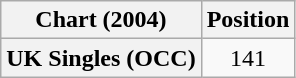<table class="wikitable plainrowheaders" style="text-align:center">
<tr>
<th scope="col">Chart (2004)</th>
<th scope="col">Position</th>
</tr>
<tr>
<th scope="row">UK Singles (OCC)</th>
<td>141</td>
</tr>
</table>
